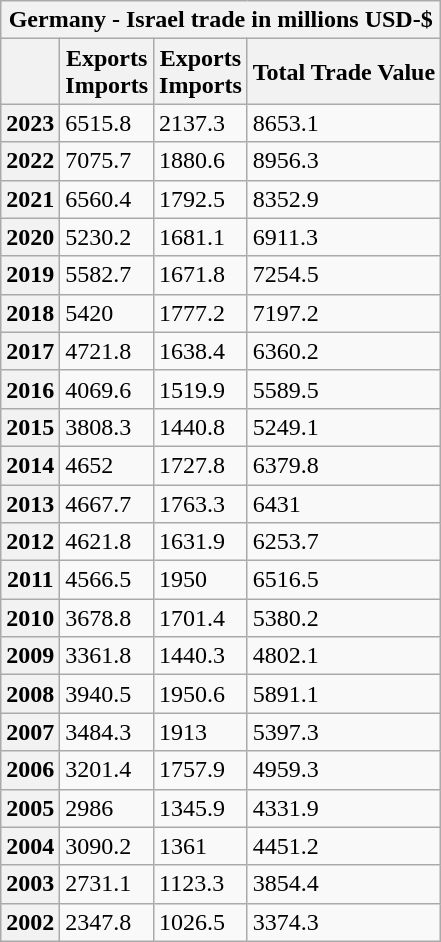<table class="wikitable mw-collapsible mw-collapsed">
<tr>
<th colspan="4">Germany - Israel trade in millions USD-$</th>
</tr>
<tr>
<th></th>
<th> Exports<br> Imports</th>
<th> Exports<br> Imports</th>
<th>Total Trade Value</th>
</tr>
<tr>
<th>2023</th>
<td>6515.8</td>
<td>2137.3</td>
<td>8653.1</td>
</tr>
<tr>
<th>2022</th>
<td>7075.7</td>
<td>1880.6</td>
<td>8956.3</td>
</tr>
<tr>
<th>2021</th>
<td>6560.4</td>
<td>1792.5</td>
<td>8352.9</td>
</tr>
<tr>
<th>2020</th>
<td>5230.2</td>
<td>1681.1</td>
<td>6911.3</td>
</tr>
<tr>
<th>2019</th>
<td>5582.7</td>
<td>1671.8</td>
<td>7254.5</td>
</tr>
<tr>
<th>2018</th>
<td>5420</td>
<td>1777.2</td>
<td>7197.2</td>
</tr>
<tr>
<th>2017</th>
<td>4721.8</td>
<td>1638.4</td>
<td>6360.2</td>
</tr>
<tr>
<th>2016</th>
<td>4069.6</td>
<td>1519.9</td>
<td>5589.5</td>
</tr>
<tr>
<th>2015</th>
<td>3808.3</td>
<td>1440.8</td>
<td>5249.1</td>
</tr>
<tr>
<th>2014</th>
<td>4652</td>
<td>1727.8</td>
<td>6379.8</td>
</tr>
<tr>
<th>2013</th>
<td>4667.7</td>
<td>1763.3</td>
<td>6431</td>
</tr>
<tr>
<th>2012</th>
<td>4621.8</td>
<td>1631.9</td>
<td>6253.7</td>
</tr>
<tr>
<th>2011</th>
<td>4566.5</td>
<td>1950</td>
<td>6516.5</td>
</tr>
<tr>
<th>2010</th>
<td>3678.8</td>
<td>1701.4</td>
<td>5380.2</td>
</tr>
<tr>
<th>2009</th>
<td>3361.8</td>
<td>1440.3</td>
<td>4802.1</td>
</tr>
<tr>
<th>2008</th>
<td>3940.5</td>
<td>1950.6</td>
<td>5891.1</td>
</tr>
<tr>
<th>2007</th>
<td>3484.3</td>
<td>1913</td>
<td>5397.3</td>
</tr>
<tr>
<th>2006</th>
<td>3201.4</td>
<td>1757.9</td>
<td>4959.3</td>
</tr>
<tr>
<th>2005</th>
<td>2986</td>
<td>1345.9</td>
<td>4331.9</td>
</tr>
<tr>
<th>2004</th>
<td>3090.2</td>
<td>1361</td>
<td>4451.2</td>
</tr>
<tr>
<th>2003</th>
<td>2731.1</td>
<td>1123.3</td>
<td>3854.4</td>
</tr>
<tr>
<th>2002</th>
<td>2347.8</td>
<td>1026.5</td>
<td>3374.3</td>
</tr>
</table>
